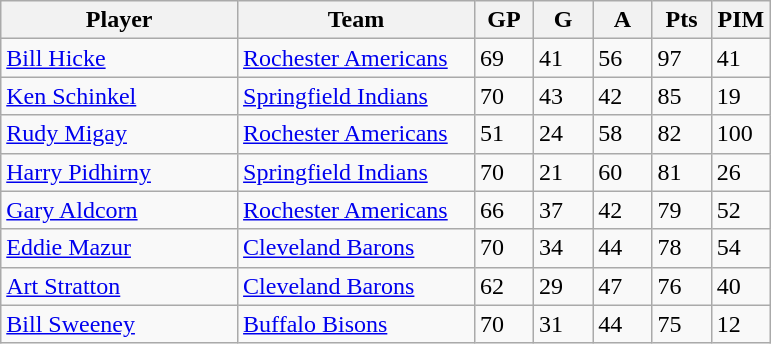<table class="wikitable">
<tr>
<th bgcolor="#DDDDFF" width="30%">Player</th>
<th bgcolor="#DDDDFF" width="30%">Team</th>
<th bgcolor="#DDDDFF" width="7.5%">GP</th>
<th bgcolor="#DDDDFF" width="7.5%">G</th>
<th bgcolor="#DDDDFF" width="7.5%">A</th>
<th bgcolor="#DDDDFF" width="7.5%">Pts</th>
<th bgcolor="#DDDDFF" width="7.5%">PIM</th>
</tr>
<tr>
<td><a href='#'>Bill Hicke</a></td>
<td><a href='#'>Rochester Americans</a></td>
<td>69</td>
<td>41</td>
<td>56</td>
<td>97</td>
<td>41</td>
</tr>
<tr>
<td><a href='#'>Ken Schinkel</a></td>
<td><a href='#'>Springfield Indians</a></td>
<td>70</td>
<td>43</td>
<td>42</td>
<td>85</td>
<td>19</td>
</tr>
<tr>
<td><a href='#'>Rudy Migay</a></td>
<td><a href='#'>Rochester Americans</a></td>
<td>51</td>
<td>24</td>
<td>58</td>
<td>82</td>
<td>100</td>
</tr>
<tr>
<td><a href='#'>Harry Pidhirny</a></td>
<td><a href='#'>Springfield Indians</a></td>
<td>70</td>
<td>21</td>
<td>60</td>
<td>81</td>
<td>26</td>
</tr>
<tr>
<td><a href='#'>Gary Aldcorn</a></td>
<td><a href='#'>Rochester Americans</a></td>
<td>66</td>
<td>37</td>
<td>42</td>
<td>79</td>
<td>52</td>
</tr>
<tr>
<td><a href='#'>Eddie Mazur</a></td>
<td><a href='#'>Cleveland Barons</a></td>
<td>70</td>
<td>34</td>
<td>44</td>
<td>78</td>
<td>54</td>
</tr>
<tr>
<td><a href='#'>Art Stratton</a></td>
<td><a href='#'>Cleveland Barons</a></td>
<td>62</td>
<td>29</td>
<td>47</td>
<td>76</td>
<td>40</td>
</tr>
<tr>
<td><a href='#'>Bill Sweeney</a></td>
<td><a href='#'>Buffalo Bisons</a></td>
<td>70</td>
<td>31</td>
<td>44</td>
<td>75</td>
<td>12</td>
</tr>
</table>
